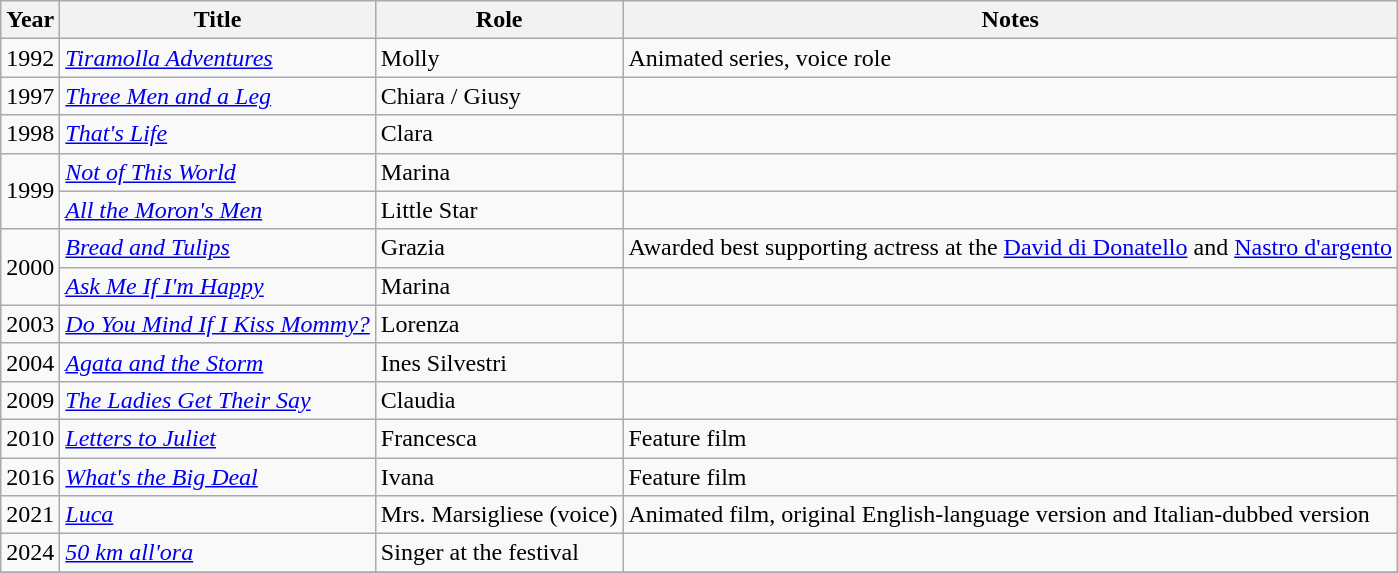<table class="wikitable sortable">
<tr>
<th>Year</th>
<th>Title</th>
<th>Role</th>
<th class="unsortable">Notes</th>
</tr>
<tr>
<td>1992</td>
<td><em><a href='#'>Tiramolla Adventures</a></em></td>
<td>Molly</td>
<td>Animated series, voice role</td>
</tr>
<tr>
<td>1997</td>
<td><em><a href='#'>Three Men and a Leg</a></em></td>
<td>Chiara / Giusy</td>
<td></td>
</tr>
<tr>
<td>1998</td>
<td><em><a href='#'>That's Life</a></em></td>
<td>Clara</td>
<td></td>
</tr>
<tr>
<td rowspan=2>1999</td>
<td><em><a href='#'>Not of This World</a></em></td>
<td>Marina</td>
<td></td>
</tr>
<tr>
<td><em><a href='#'>All the Moron's Men</a></em></td>
<td>Little Star</td>
<td></td>
</tr>
<tr>
<td rowspan="2">2000</td>
<td><em><a href='#'>Bread and Tulips</a></em></td>
<td>Grazia</td>
<td>Awarded best supporting actress at the <a href='#'>David di Donatello</a> and <a href='#'>Nastro d'argento</a></td>
</tr>
<tr>
<td><em><a href='#'>Ask Me If I'm Happy</a></em></td>
<td>Marina</td>
<td></td>
</tr>
<tr>
<td>2003</td>
<td><em><a href='#'>Do You Mind If I Kiss Mommy?</a></em></td>
<td>Lorenza</td>
<td></td>
</tr>
<tr>
<td>2004</td>
<td><em><a href='#'>Agata and the Storm</a></em></td>
<td>Ines Silvestri</td>
<td></td>
</tr>
<tr>
<td>2009</td>
<td><em><a href='#'>The Ladies Get Their Say</a></em></td>
<td>Claudia</td>
<td></td>
</tr>
<tr>
<td>2010</td>
<td><em><a href='#'>Letters to Juliet</a></em></td>
<td>Francesca</td>
<td>Feature film</td>
</tr>
<tr>
<td>2016</td>
<td><em><a href='#'>What's the Big Deal</a></em></td>
<td>Ivana</td>
<td>Feature film</td>
</tr>
<tr>
<td>2021</td>
<td><em><a href='#'>Luca</a></em></td>
<td>Mrs. Marsigliese (voice)</td>
<td>Animated film, original English-language version and Italian-dubbed version</td>
</tr>
<tr>
<td>2024</td>
<td><em><a href='#'>50 km all'ora</a></em></td>
<td>Singer at the festival</td>
<td></td>
</tr>
<tr>
</tr>
</table>
